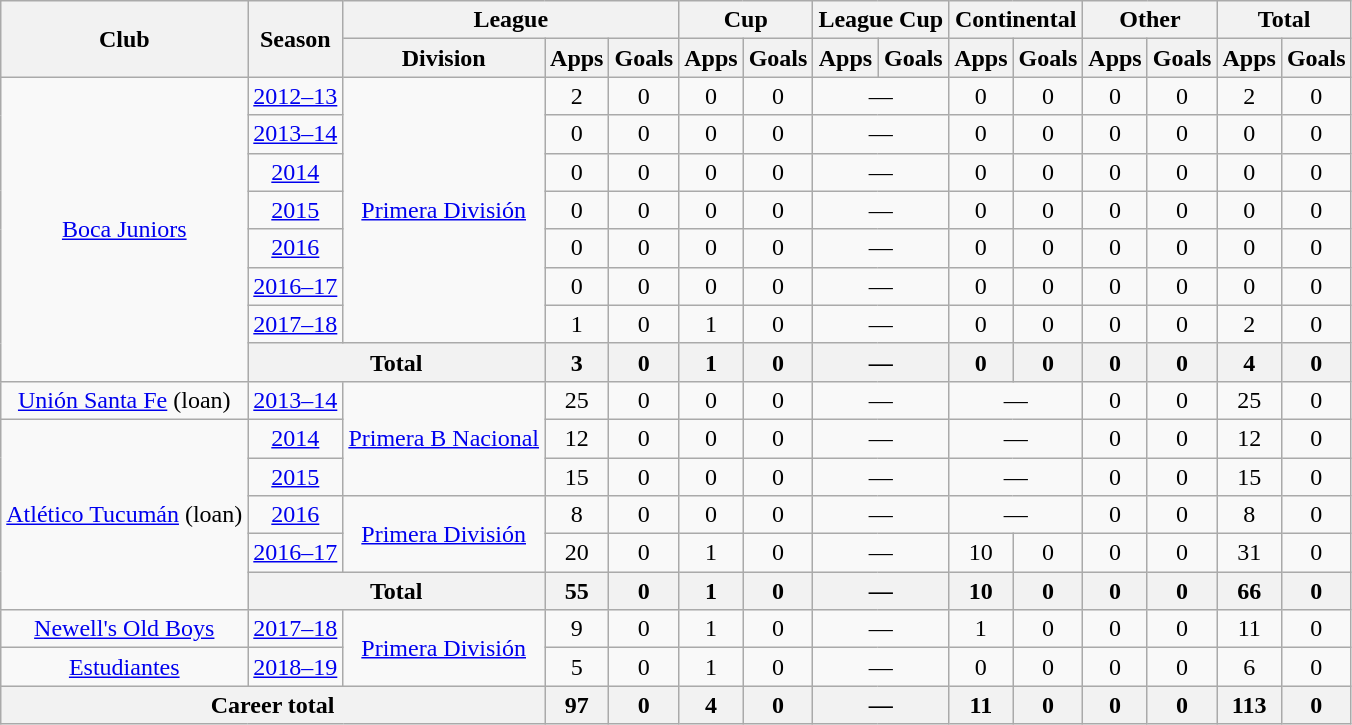<table class="wikitable" style="text-align:center">
<tr>
<th rowspan="2">Club</th>
<th rowspan="2">Season</th>
<th colspan="3">League</th>
<th colspan="2">Cup</th>
<th colspan="2">League Cup</th>
<th colspan="2">Continental</th>
<th colspan="2">Other</th>
<th colspan="2">Total</th>
</tr>
<tr>
<th>Division</th>
<th>Apps</th>
<th>Goals</th>
<th>Apps</th>
<th>Goals</th>
<th>Apps</th>
<th>Goals</th>
<th>Apps</th>
<th>Goals</th>
<th>Apps</th>
<th>Goals</th>
<th>Apps</th>
<th>Goals</th>
</tr>
<tr>
<td rowspan="8"><a href='#'>Boca Juniors</a></td>
<td><a href='#'>2012–13</a></td>
<td rowspan="7"><a href='#'>Primera División</a></td>
<td>2</td>
<td>0</td>
<td>0</td>
<td>0</td>
<td colspan="2">—</td>
<td>0</td>
<td>0</td>
<td>0</td>
<td>0</td>
<td>2</td>
<td>0</td>
</tr>
<tr>
<td><a href='#'>2013–14</a></td>
<td>0</td>
<td>0</td>
<td>0</td>
<td>0</td>
<td colspan="2">—</td>
<td>0</td>
<td>0</td>
<td>0</td>
<td>0</td>
<td>0</td>
<td>0</td>
</tr>
<tr>
<td><a href='#'>2014</a></td>
<td>0</td>
<td>0</td>
<td>0</td>
<td>0</td>
<td colspan="2">—</td>
<td>0</td>
<td>0</td>
<td>0</td>
<td>0</td>
<td>0</td>
<td>0</td>
</tr>
<tr>
<td><a href='#'>2015</a></td>
<td>0</td>
<td>0</td>
<td>0</td>
<td>0</td>
<td colspan="2">—</td>
<td>0</td>
<td>0</td>
<td>0</td>
<td>0</td>
<td>0</td>
<td>0</td>
</tr>
<tr>
<td><a href='#'>2016</a></td>
<td>0</td>
<td>0</td>
<td>0</td>
<td>0</td>
<td colspan="2">—</td>
<td>0</td>
<td>0</td>
<td>0</td>
<td>0</td>
<td>0</td>
<td>0</td>
</tr>
<tr>
<td><a href='#'>2016–17</a></td>
<td>0</td>
<td>0</td>
<td>0</td>
<td>0</td>
<td colspan="2">—</td>
<td>0</td>
<td>0</td>
<td>0</td>
<td>0</td>
<td>0</td>
<td>0</td>
</tr>
<tr>
<td><a href='#'>2017–18</a></td>
<td>1</td>
<td>0</td>
<td>1</td>
<td>0</td>
<td colspan="2">—</td>
<td>0</td>
<td>0</td>
<td>0</td>
<td>0</td>
<td>2</td>
<td>0</td>
</tr>
<tr>
<th colspan="2">Total</th>
<th>3</th>
<th>0</th>
<th>1</th>
<th>0</th>
<th colspan="2">—</th>
<th>0</th>
<th>0</th>
<th>0</th>
<th>0</th>
<th>4</th>
<th>0</th>
</tr>
<tr>
<td rowspan="1"><a href='#'>Unión Santa Fe</a> (loan)</td>
<td><a href='#'>2013–14</a></td>
<td rowspan="3"><a href='#'>Primera B Nacional</a></td>
<td>25</td>
<td>0</td>
<td>0</td>
<td>0</td>
<td colspan="2">—</td>
<td colspan="2">—</td>
<td>0</td>
<td>0</td>
<td>25</td>
<td>0</td>
</tr>
<tr>
<td rowspan="5"><a href='#'>Atlético Tucumán</a> (loan)</td>
<td><a href='#'>2014</a></td>
<td>12</td>
<td>0</td>
<td>0</td>
<td>0</td>
<td colspan="2">—</td>
<td colspan="2">—</td>
<td>0</td>
<td>0</td>
<td>12</td>
<td>0</td>
</tr>
<tr>
<td><a href='#'>2015</a></td>
<td>15</td>
<td>0</td>
<td>0</td>
<td>0</td>
<td colspan="2">—</td>
<td colspan="2">—</td>
<td>0</td>
<td>0</td>
<td>15</td>
<td>0</td>
</tr>
<tr>
<td><a href='#'>2016</a></td>
<td rowspan="2"><a href='#'>Primera División</a></td>
<td>8</td>
<td>0</td>
<td>0</td>
<td>0</td>
<td colspan="2">—</td>
<td colspan="2">—</td>
<td>0</td>
<td>0</td>
<td>8</td>
<td>0</td>
</tr>
<tr>
<td><a href='#'>2016–17</a></td>
<td>20</td>
<td>0</td>
<td>1</td>
<td>0</td>
<td colspan="2">—</td>
<td>10</td>
<td>0</td>
<td>0</td>
<td>0</td>
<td>31</td>
<td>0</td>
</tr>
<tr>
<th colspan="2">Total</th>
<th>55</th>
<th>0</th>
<th>1</th>
<th>0</th>
<th colspan="2">—</th>
<th>10</th>
<th>0</th>
<th>0</th>
<th>0</th>
<th>66</th>
<th>0</th>
</tr>
<tr>
<td rowspan="1"><a href='#'>Newell's Old Boys</a></td>
<td><a href='#'>2017–18</a></td>
<td rowspan="2"><a href='#'>Primera División</a></td>
<td>9</td>
<td>0</td>
<td>1</td>
<td>0</td>
<td colspan="2">—</td>
<td>1</td>
<td>0</td>
<td>0</td>
<td>0</td>
<td>11</td>
<td>0</td>
</tr>
<tr>
<td rowspan="1"><a href='#'>Estudiantes</a></td>
<td><a href='#'>2018–19</a></td>
<td>5</td>
<td>0</td>
<td>1</td>
<td>0</td>
<td colspan="2">—</td>
<td>0</td>
<td>0</td>
<td>0</td>
<td>0</td>
<td>6</td>
<td>0</td>
</tr>
<tr>
<th colspan="3">Career total</th>
<th>97</th>
<th>0</th>
<th>4</th>
<th>0</th>
<th colspan="2">—</th>
<th>11</th>
<th>0</th>
<th>0</th>
<th>0</th>
<th>113</th>
<th>0</th>
</tr>
</table>
